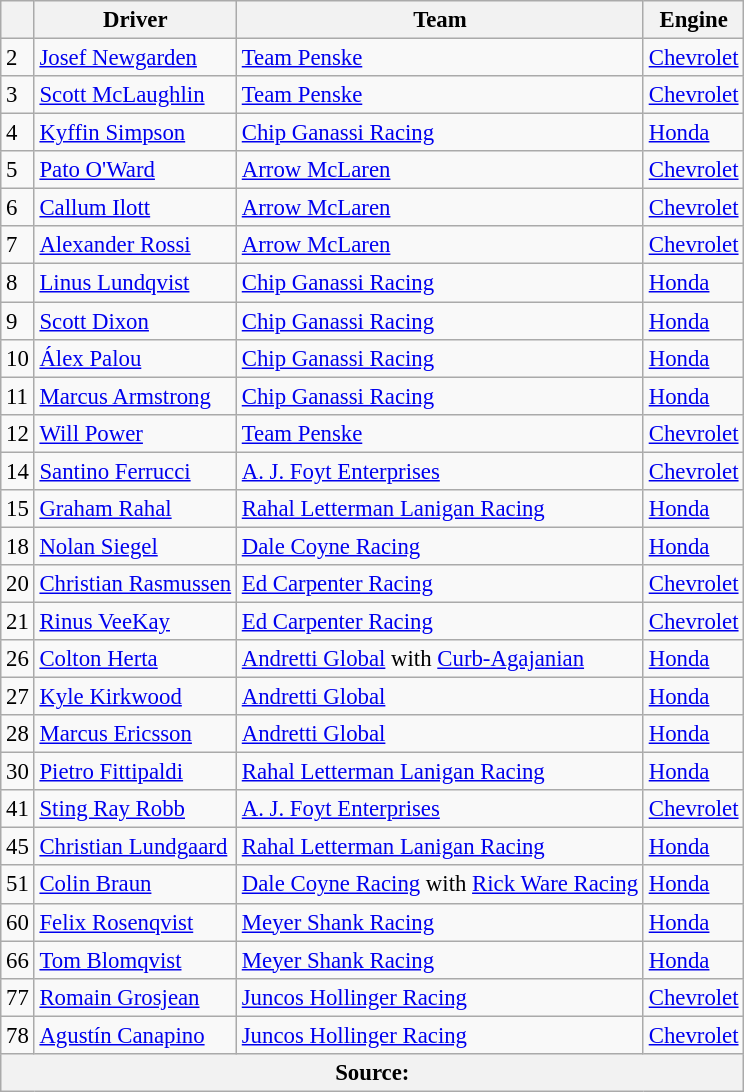<table class="wikitable" style="font-size: 95%;">
<tr>
<th align=center></th>
<th>Driver</th>
<th>Team</th>
<th>Engine</th>
</tr>
<tr>
<td>2</td>
<td> <a href='#'>Josef Newgarden</a></td>
<td><a href='#'>Team Penske</a></td>
<td><a href='#'>Chevrolet</a></td>
</tr>
<tr>
<td>3</td>
<td> <a href='#'>Scott McLaughlin</a></td>
<td><a href='#'>Team Penske</a></td>
<td><a href='#'>Chevrolet</a></td>
</tr>
<tr>
<td>4</td>
<td> <a href='#'>Kyffin Simpson</a> <strong></strong></td>
<td><a href='#'>Chip Ganassi Racing</a></td>
<td><a href='#'>Honda</a></td>
</tr>
<tr>
<td>5</td>
<td> <a href='#'>Pato O'Ward</a></td>
<td><a href='#'>Arrow McLaren</a></td>
<td><a href='#'>Chevrolet</a></td>
</tr>
<tr>
<td>6</td>
<td> <a href='#'>Callum Ilott</a></td>
<td><a href='#'>Arrow McLaren</a></td>
<td><a href='#'>Chevrolet</a></td>
</tr>
<tr>
<td>7</td>
<td> <a href='#'>Alexander Rossi</a></td>
<td><a href='#'>Arrow McLaren</a></td>
<td><a href='#'>Chevrolet</a></td>
</tr>
<tr>
<td>8</td>
<td> <a href='#'>Linus Lundqvist</a> <strong></strong></td>
<td><a href='#'>Chip Ganassi Racing</a></td>
<td><a href='#'>Honda</a></td>
</tr>
<tr>
<td>9</td>
<td> <a href='#'>Scott Dixon</a></td>
<td><a href='#'>Chip Ganassi Racing</a></td>
<td><a href='#'>Honda</a></td>
</tr>
<tr>
<td>10</td>
<td> <a href='#'>Álex Palou</a></td>
<td><a href='#'>Chip Ganassi Racing</a></td>
<td><a href='#'>Honda</a></td>
</tr>
<tr>
<td>11</td>
<td> <a href='#'>Marcus Armstrong</a></td>
<td><a href='#'>Chip Ganassi Racing</a></td>
<td><a href='#'>Honda</a></td>
</tr>
<tr>
<td>12</td>
<td> <a href='#'>Will Power</a></td>
<td><a href='#'>Team Penske</a></td>
<td><a href='#'>Chevrolet</a></td>
</tr>
<tr>
<td>14</td>
<td> <a href='#'>Santino Ferrucci</a></td>
<td><a href='#'>A. J. Foyt Enterprises</a></td>
<td><a href='#'>Chevrolet</a></td>
</tr>
<tr>
<td>15</td>
<td> <a href='#'>Graham Rahal</a></td>
<td><a href='#'>Rahal Letterman Lanigan Racing</a></td>
<td><a href='#'>Honda</a></td>
</tr>
<tr>
<td>18</td>
<td> <a href='#'>Nolan Siegel</a> <strong></strong></td>
<td><a href='#'>Dale Coyne Racing</a></td>
<td><a href='#'>Honda</a></td>
</tr>
<tr>
<td>20</td>
<td> <a href='#'>Christian Rasmussen</a> <strong></strong></td>
<td><a href='#'>Ed Carpenter Racing</a></td>
<td><a href='#'>Chevrolet</a></td>
</tr>
<tr>
<td>21</td>
<td> <a href='#'>Rinus VeeKay</a></td>
<td><a href='#'>Ed Carpenter Racing</a></td>
<td><a href='#'>Chevrolet</a></td>
</tr>
<tr>
<td>26</td>
<td> <a href='#'>Colton Herta</a></td>
<td><a href='#'>Andretti Global</a> with <a href='#'>Curb-Agajanian</a></td>
<td><a href='#'>Honda</a></td>
</tr>
<tr>
<td>27</td>
<td> <a href='#'>Kyle Kirkwood</a></td>
<td><a href='#'>Andretti Global</a></td>
<td><a href='#'>Honda</a></td>
</tr>
<tr>
<td>28</td>
<td> <a href='#'>Marcus Ericsson</a></td>
<td><a href='#'>Andretti Global</a></td>
<td><a href='#'>Honda</a></td>
</tr>
<tr>
<td>30</td>
<td> <a href='#'>Pietro Fittipaldi</a></td>
<td><a href='#'>Rahal Letterman Lanigan Racing</a></td>
<td><a href='#'>Honda</a></td>
</tr>
<tr>
<td>41</td>
<td> <a href='#'>Sting Ray Robb</a></td>
<td><a href='#'>A. J. Foyt Enterprises</a></td>
<td><a href='#'>Chevrolet</a></td>
</tr>
<tr>
<td>45</td>
<td> <a href='#'>Christian Lundgaard</a></td>
<td><a href='#'>Rahal Letterman Lanigan Racing</a></td>
<td><a href='#'>Honda</a></td>
</tr>
<tr>
<td>51</td>
<td> <a href='#'>Colin Braun</a> <strong></strong></td>
<td><a href='#'>Dale Coyne Racing</a> with <a href='#'>Rick Ware Racing</a></td>
<td><a href='#'>Honda</a></td>
</tr>
<tr>
<td>60</td>
<td> <a href='#'>Felix Rosenqvist</a></td>
<td><a href='#'>Meyer Shank Racing</a></td>
<td><a href='#'>Honda</a></td>
</tr>
<tr>
<td>66</td>
<td> <a href='#'>Tom Blomqvist</a> <strong></strong></td>
<td><a href='#'>Meyer Shank Racing</a></td>
<td><a href='#'>Honda</a></td>
</tr>
<tr>
<td>77</td>
<td> <a href='#'>Romain Grosjean</a></td>
<td><a href='#'>Juncos Hollinger Racing</a></td>
<td><a href='#'>Chevrolet</a></td>
</tr>
<tr>
<td>78</td>
<td> <a href='#'>Agustín Canapino</a></td>
<td><a href='#'>Juncos Hollinger Racing</a></td>
<td><a href='#'>Chevrolet</a></td>
</tr>
<tr>
<th colspan=4>Source:</th>
</tr>
</table>
